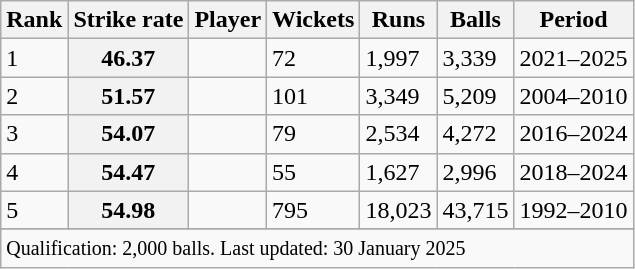<table class="wikitable plainrowheaders sortable">
<tr>
<th scope=col>Rank</th>
<th scope=col>Strike rate</th>
<th scope=col>Player</th>
<th scope=col>Wickets</th>
<th scope=col>Runs</th>
<th scope=col>Balls</th>
<th scope=col>Period</th>
</tr>
<tr>
<td>1</td>
<th>46.37</th>
<td></td>
<td>72</td>
<td>1,997</td>
<td>3,339</td>
<td>2021–2025</td>
</tr>
<tr>
<td>2</td>
<th>51.57</th>
<td></td>
<td>101</td>
<td>3,349</td>
<td>5,209</td>
<td>2004–2010</td>
</tr>
<tr>
<td>3</td>
<th>54.07</th>
<td></td>
<td>79</td>
<td>2,534</td>
<td>4,272</td>
<td>2016–2024</td>
</tr>
<tr>
<td>4</td>
<th>54.47</th>
<td></td>
<td>55</td>
<td>1,627</td>
<td>2,996</td>
<td>2018–2024</td>
</tr>
<tr>
<td>5</td>
<th>54.98</th>
<td></td>
<td>795</td>
<td>18,023</td>
<td>43,715</td>
<td>1992–2010</td>
</tr>
<tr>
</tr>
<tr class=sortbottom>
<td colspan=7><small>Qualification: 2,000 balls. Last updated: 30 January 2025</small></td>
</tr>
</table>
